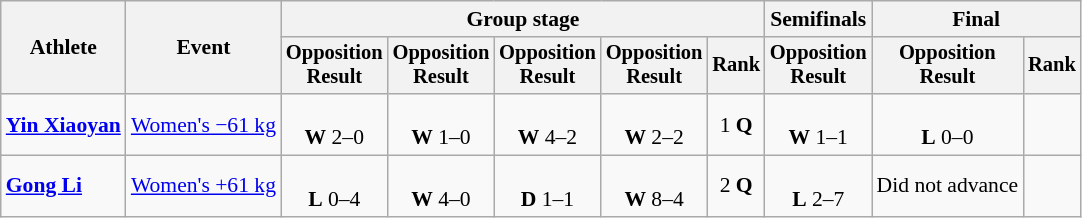<table class="wikitable" style="font-size:90%;">
<tr>
<th rowspan=2>Athlete</th>
<th rowspan=2>Event</th>
<th colspan=5>Group stage</th>
<th>Semifinals</th>
<th colspan=2>Final</th>
</tr>
<tr style="font-size:95%">
<th>Opposition<br>Result</th>
<th>Opposition<br>Result</th>
<th>Opposition<br>Result</th>
<th>Opposition<br>Result</th>
<th>Rank</th>
<th>Opposition<br>Result</th>
<th>Opposition<br>Result</th>
<th>Rank</th>
</tr>
<tr align=center>
<td align=left><strong><a href='#'>Yin Xiaoyan</a></strong></td>
<td align=left><a href='#'>Women's −61 kg</a></td>
<td><br><strong>W</strong> 2–0</td>
<td><br><strong>W</strong> 1–0</td>
<td><br><strong>W</strong> 4–2</td>
<td><br><strong>W</strong> 2–2</td>
<td>1 <strong>Q</strong></td>
<td><br><strong>W</strong> 1–1</td>
<td><br><strong>L</strong> 0–0</td>
<td></td>
</tr>
<tr align=center>
<td align=left><strong><a href='#'>Gong Li</a></strong></td>
<td align=left><a href='#'>Women's +61 kg</a></td>
<td><br><strong>L</strong> 0–4</td>
<td><br><strong>W</strong> 4–0</td>
<td><br><strong>D</strong> 1–1</td>
<td><br><strong>W</strong> 8–4</td>
<td>2 <strong>Q</strong></td>
<td><br><strong>L</strong> 2–7</td>
<td>Did not advance</td>
<td></td>
</tr>
</table>
